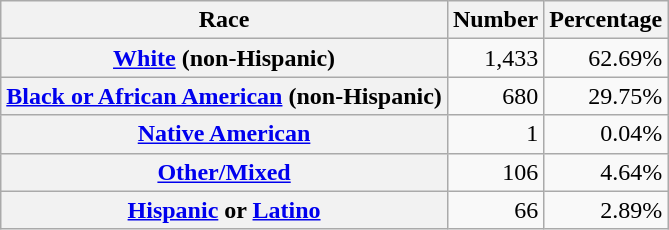<table class="wikitable" style="text-align:right">
<tr>
<th scope="col">Race</th>
<th scope="col">Number</th>
<th scope="col">Percentage</th>
</tr>
<tr>
<th scope="row"><a href='#'>White</a> (non-Hispanic)</th>
<td>1,433</td>
<td>62.69%</td>
</tr>
<tr>
<th scope="row"><a href='#'>Black or African American</a> (non-Hispanic)</th>
<td>680</td>
<td>29.75%</td>
</tr>
<tr>
<th scope="row"><a href='#'>Native American</a></th>
<td>1</td>
<td>0.04%</td>
</tr>
<tr>
<th scope="row"><a href='#'>Other/Mixed</a></th>
<td>106</td>
<td>4.64%</td>
</tr>
<tr>
<th scope="row"><a href='#'>Hispanic</a> or <a href='#'>Latino</a></th>
<td>66</td>
<td>2.89%</td>
</tr>
</table>
